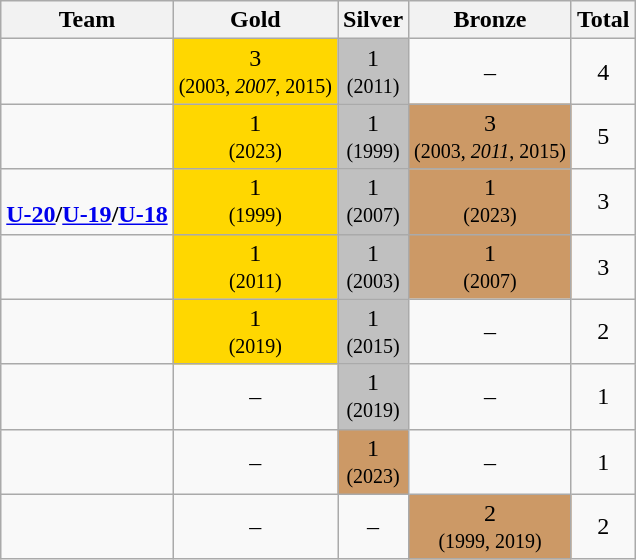<table class="wikitable" style="text-align: center;">
<tr>
<th>Team</th>
<th>Gold</th>
<th>Silver</th>
<th>Bronze</th>
<th>Total</th>
</tr>
<tr>
<td align=left><strong></strong></td>
<td style="background:gold">3<br><small>(2003, <em>2007</em>, 2015)</small></td>
<td style="background:silver">1<br><small>(2011)</small></td>
<td>–</td>
<td>4</td>
</tr>
<tr>
<td align=left><strong></strong></td>
<td style="background:gold">1<br><small>(2023)</small></td>
<td style="background:silver">1<br><small>(1999)</small></td>
<td style="background:#c96">3<br><small>(2003, <em>2011</em>, 2015)</small></td>
<td>5</td>
</tr>
<tr>
<td align=left><strong><br><a href='#'>U-20</a>/<a href='#'>U-19</a>/<a href='#'>U-18</a></strong></td>
<td style="background:gold">1<br><small>(1999)</small></td>
<td style="background:silver">1<br><small>(2007)</small></td>
<td style="background:#c96">1<br><small>(2023)</small></td>
<td>3</td>
</tr>
<tr>
<td align=left><strong></strong></td>
<td style="background:gold">1<br><small>(2011)</small></td>
<td style="background:silver">1<br><small>(2003)</small></td>
<td style="background:#c96">1<br><small>(2007)</small></td>
<td>3</td>
</tr>
<tr>
<td align=left><strong></strong></td>
<td style="background:gold">1<br><small>(2019)</small></td>
<td style="background:silver">1<br><small>(2015)</small></td>
<td>–</td>
<td>2</td>
</tr>
<tr>
<td align=left></td>
<td>–</td>
<td style="background:silver">1<br><small>(2019)</small></td>
<td>–</td>
<td>1</td>
</tr>
<tr>
<td align=left></td>
<td>–</td>
<td style="background:#c96">1<br><small>(2023)</small></td>
<td>–</td>
<td>1</td>
</tr>
<tr>
<td align=left></td>
<td>–</td>
<td>–</td>
<td style="background:#c96">2<br><small>(1999, 2019)</small></td>
<td>2</td>
</tr>
</table>
